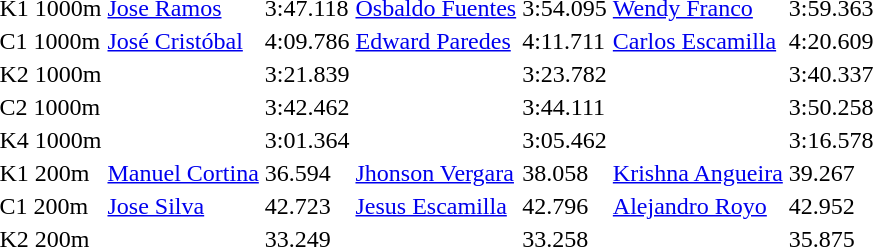<table>
<tr>
<td>K1 1000m</td>
<td><a href='#'>Jose Ramos</a><br></td>
<td>3:47.118</td>
<td><a href='#'>Osbaldo Fuentes</a><br></td>
<td>3:54.095</td>
<td><a href='#'>Wendy Franco</a><br></td>
<td>3:59.363</td>
</tr>
<tr>
<td>C1 1000m</td>
<td><a href='#'>José Cristóbal</a><br></td>
<td>4:09.786</td>
<td><a href='#'>Edward Paredes</a><br></td>
<td>4:11.711</td>
<td><a href='#'>Carlos Escamilla</a><br></td>
<td>4:20.609</td>
</tr>
<tr>
<td>K2 1000m</td>
<td></td>
<td>3:21.839</td>
<td></td>
<td>3:23.782</td>
<td></td>
<td>3:40.337</td>
</tr>
<tr>
<td>C2 1000m</td>
<td></td>
<td>3:42.462</td>
<td></td>
<td>3:44.111</td>
<td></td>
<td>3:50.258</td>
</tr>
<tr>
<td>K4 1000m</td>
<td></td>
<td>3:01.364</td>
<td></td>
<td>3:05.462</td>
<td></td>
<td>3:16.578</td>
</tr>
<tr>
<td>K1 200m</td>
<td><a href='#'>Manuel Cortina</a><br></td>
<td>36.594</td>
<td><a href='#'>Jhonson Vergara</a><br></td>
<td>38.058</td>
<td><a href='#'>Krishna Angueira</a><br></td>
<td>39.267</td>
</tr>
<tr>
<td>C1 200m</td>
<td><a href='#'>Jose Silva</a><br></td>
<td>42.723</td>
<td><a href='#'>Jesus Escamilla</a><br></td>
<td>42.796</td>
<td><a href='#'>Alejandro Royo</a><br></td>
<td>42.952</td>
</tr>
<tr>
<td>K2 200m</td>
<td></td>
<td>33.249</td>
<td></td>
<td>33.258</td>
<td></td>
<td>35.875</td>
</tr>
<tr>
</tr>
</table>
